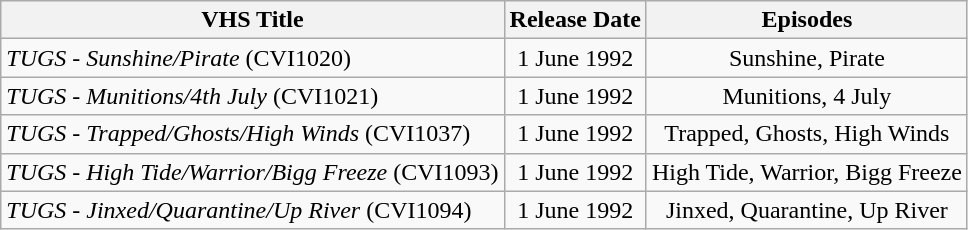<table class="wikitable">
<tr>
<th>VHS Title</th>
<th>Release Date</th>
<th>Episodes</th>
</tr>
<tr>
<td><em>TUGS - Sunshine/Pirate</em> (CVI1020)</td>
<td align="center">1 June 1992</td>
<td align="center">Sunshine, Pirate</td>
</tr>
<tr>
<td><em>TUGS - Munitions/4th July</em> (CVI1021)</td>
<td align="center">1 June 1992</td>
<td align="center">Munitions, 4 July</td>
</tr>
<tr>
<td><em>TUGS - Trapped/Ghosts/High Winds</em> (CVI1037)</td>
<td align="center">1 June 1992</td>
<td align="center">Trapped, Ghosts, High Winds</td>
</tr>
<tr>
<td><em>TUGS - High Tide/Warrior/Bigg Freeze</em> (CVI1093)</td>
<td align="center">1 June 1992</td>
<td align="center">High Tide, Warrior, Bigg Freeze</td>
</tr>
<tr>
<td><em>TUGS - Jinxed/Quarantine/Up River</em> (CVI1094)</td>
<td align="center">1 June 1992</td>
<td align="center">Jinxed, Quarantine, Up River</td>
</tr>
</table>
